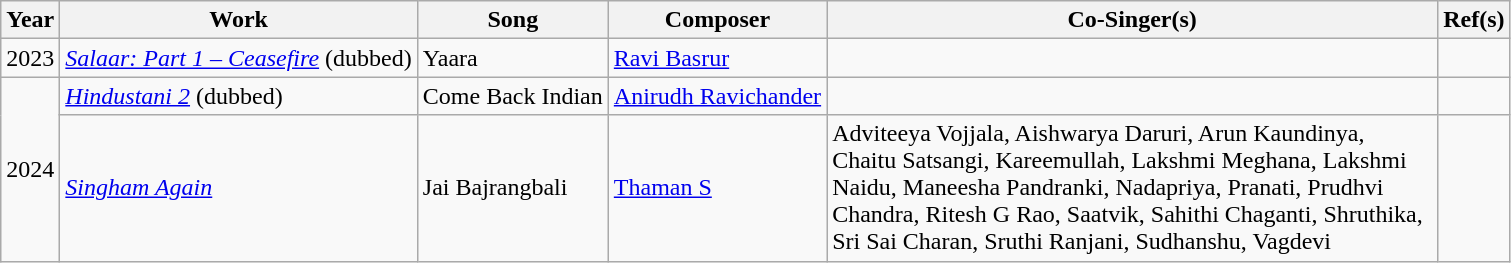<table class="wikitable sortable">
<tr>
<th>Year</th>
<th>Work</th>
<th>Song</th>
<th>Composer</th>
<th style=width:25em>Co-Singer(s)</th>
<th class="unsortable">Ref(s)</th>
</tr>
<tr>
<td>2023</td>
<td><em><a href='#'>Salaar: Part 1 – Ceasefire</a></em> (dubbed)</td>
<td>Yaara</td>
<td><a href='#'>Ravi Basrur</a></td>
<td></td>
<td></td>
</tr>
<tr>
<td rowspan = "2">2024</td>
<td><em><a href='#'>Hindustani 2</a></em> (dubbed)</td>
<td>Come Back Indian</td>
<td><a href='#'>Anirudh Ravichander</a></td>
<td></td>
<td></td>
</tr>
<tr>
<td><em><a href='#'>Singham Again</a></em></td>
<td>Jai Bajrangbali</td>
<td><a href='#'>Thaman S</a></td>
<td>Adviteeya Vojjala, Aishwarya Daruri, Arun Kaundinya, Chaitu Satsangi, Kareemullah, Lakshmi Meghana, Lakshmi Naidu, Maneesha Pandranki, Nadapriya, Pranati, Prudhvi Chandra, Ritesh G Rao, Saatvik, Sahithi Chaganti, Shruthika, Sri Sai Charan, Sruthi Ranjani, Sudhanshu, Vagdevi</td>
<td></td>
</tr>
</table>
